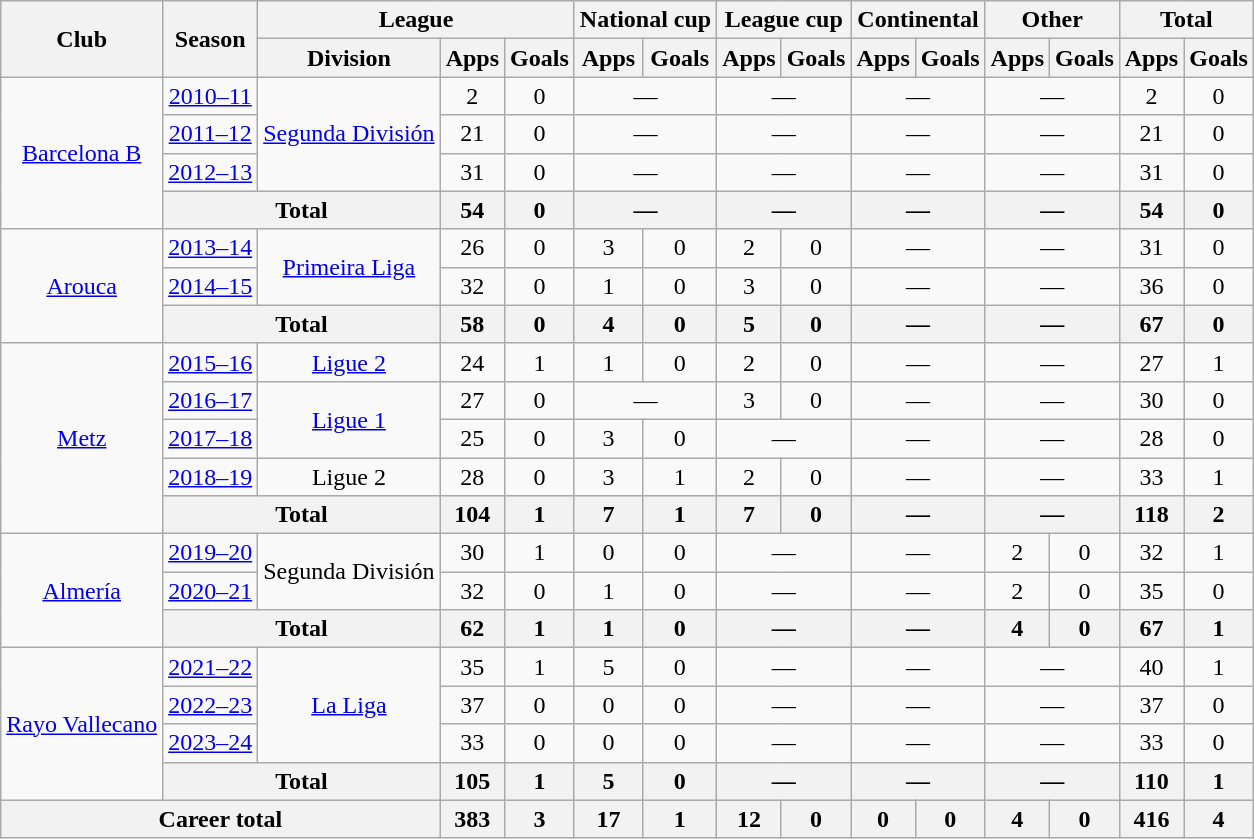<table class="wikitable" style="text-align:center">
<tr>
<th rowspan="2">Club</th>
<th rowspan="2">Season</th>
<th colspan="3">League</th>
<th colspan="2">National cup</th>
<th colspan="2">League cup</th>
<th colspan="2">Continental</th>
<th colspan="2">Other</th>
<th colspan="2">Total</th>
</tr>
<tr>
<th>Division</th>
<th>Apps</th>
<th>Goals</th>
<th>Apps</th>
<th>Goals</th>
<th>Apps</th>
<th>Goals</th>
<th>Apps</th>
<th>Goals</th>
<th>Apps</th>
<th>Goals</th>
<th>Apps</th>
<th>Goals</th>
</tr>
<tr>
<td rowspan="4"><a href='#'>Barcelona B</a></td>
<td><a href='#'>2010–11</a></td>
<td rowspan="3"><a href='#'>Segunda División</a></td>
<td>2</td>
<td>0</td>
<td colspan="2">—</td>
<td colspan="2">—</td>
<td colspan="2">—</td>
<td colspan="2">—</td>
<td>2</td>
<td>0</td>
</tr>
<tr>
<td><a href='#'>2011–12</a></td>
<td>21</td>
<td>0</td>
<td colspan="2">—</td>
<td colspan="2">—</td>
<td colspan="2">—</td>
<td colspan="2">—</td>
<td>21</td>
<td>0</td>
</tr>
<tr>
<td><a href='#'>2012–13</a></td>
<td>31</td>
<td>0</td>
<td colspan="2">—</td>
<td colspan="2">—</td>
<td colspan="2">—</td>
<td colspan="2">—</td>
<td>31</td>
<td>0</td>
</tr>
<tr>
<th colspan="2">Total</th>
<th>54</th>
<th>0</th>
<th colspan="2">—</th>
<th colspan="2">—</th>
<th colspan="2">—</th>
<th colspan="2">—</th>
<th>54</th>
<th>0</th>
</tr>
<tr>
<td rowspan="3"><a href='#'>Arouca</a></td>
<td><a href='#'>2013–14</a></td>
<td rowspan="2"><a href='#'>Primeira Liga</a></td>
<td>26</td>
<td>0</td>
<td>3</td>
<td>0</td>
<td>2</td>
<td>0</td>
<td colspan="2">—</td>
<td colspan="2">—</td>
<td>31</td>
<td>0</td>
</tr>
<tr>
<td><a href='#'>2014–15</a></td>
<td>32</td>
<td>0</td>
<td>1</td>
<td>0</td>
<td>3</td>
<td>0</td>
<td colspan="2">—</td>
<td colspan="2">—</td>
<td>36</td>
<td>0</td>
</tr>
<tr>
<th colspan="2">Total</th>
<th>58</th>
<th>0</th>
<th>4</th>
<th>0</th>
<th>5</th>
<th>0</th>
<th colspan="2">—</th>
<th colspan="2">—</th>
<th>67</th>
<th>0</th>
</tr>
<tr>
<td rowspan="5"><a href='#'>Metz</a></td>
<td><a href='#'>2015–16</a></td>
<td rowspan="1"><a href='#'>Ligue 2</a></td>
<td>24</td>
<td>1</td>
<td>1</td>
<td>0</td>
<td>2</td>
<td>0</td>
<td colspan="2">—</td>
<td colspan="2">—</td>
<td>27</td>
<td>1</td>
</tr>
<tr>
<td><a href='#'>2016–17</a></td>
<td rowspan="2"><a href='#'>Ligue 1</a></td>
<td>27</td>
<td>0</td>
<td colspan="2">—</td>
<td>3</td>
<td>0</td>
<td colspan="2">—</td>
<td colspan="2">—</td>
<td>30</td>
<td>0</td>
</tr>
<tr>
<td><a href='#'>2017–18</a></td>
<td>25</td>
<td>0</td>
<td>3</td>
<td>0</td>
<td colspan="2">—</td>
<td colspan="2">—</td>
<td colspan="2">—</td>
<td>28</td>
<td>0</td>
</tr>
<tr>
<td><a href='#'>2018–19</a></td>
<td>Ligue 2</td>
<td>28</td>
<td>0</td>
<td>3</td>
<td>1</td>
<td>2</td>
<td>0</td>
<td colspan="2">—</td>
<td colspan="2">—</td>
<td>33</td>
<td>1</td>
</tr>
<tr>
<th colspan="2">Total</th>
<th>104</th>
<th>1</th>
<th>7</th>
<th>1</th>
<th>7</th>
<th>0</th>
<th colspan="2">—</th>
<th colspan="2">—</th>
<th>118</th>
<th>2</th>
</tr>
<tr>
<td rowspan="3"><a href='#'>Almería</a></td>
<td><a href='#'>2019–20</a></td>
<td rowspan="2">Segunda División</td>
<td>30</td>
<td>1</td>
<td>0</td>
<td>0</td>
<td colspan="2">—</td>
<td colspan="2">—</td>
<td>2</td>
<td>0</td>
<td>32</td>
<td>1</td>
</tr>
<tr>
<td><a href='#'>2020–21</a></td>
<td>32</td>
<td>0</td>
<td>1</td>
<td>0</td>
<td colspan="2">—</td>
<td colspan="2">—</td>
<td>2</td>
<td>0</td>
<td>35</td>
<td>0</td>
</tr>
<tr>
<th colspan="2">Total</th>
<th>62</th>
<th>1</th>
<th>1</th>
<th>0</th>
<th colspan="2">—</th>
<th colspan="2">—</th>
<th>4</th>
<th>0</th>
<th>67</th>
<th>1</th>
</tr>
<tr>
<td rowspan="4"><a href='#'>Rayo Vallecano</a></td>
<td><a href='#'>2021–22</a></td>
<td rowspan="3"><a href='#'>La Liga</a></td>
<td>35</td>
<td>1</td>
<td>5</td>
<td>0</td>
<td colspan="2">—</td>
<td colspan="2">—</td>
<td colspan="2">—</td>
<td>40</td>
<td>1</td>
</tr>
<tr>
<td><a href='#'>2022–23</a></td>
<td>37</td>
<td>0</td>
<td>0</td>
<td>0</td>
<td colspan="2">—</td>
<td colspan="2">—</td>
<td colspan="2">—</td>
<td>37</td>
<td>0</td>
</tr>
<tr>
<td><a href='#'>2023–24</a></td>
<td>33</td>
<td>0</td>
<td>0</td>
<td>0</td>
<td colspan="2">—</td>
<td colspan="2">—</td>
<td colspan="2">—</td>
<td>33</td>
<td>0</td>
</tr>
<tr>
<th colspan="2">Total</th>
<th>105</th>
<th>1</th>
<th>5</th>
<th>0</th>
<th colspan="2">—</th>
<th colspan="2">—</th>
<th colspan="2">—</th>
<th>110</th>
<th>1</th>
</tr>
<tr>
<th colspan="3">Career total</th>
<th>383</th>
<th>3</th>
<th>17</th>
<th>1</th>
<th>12</th>
<th>0</th>
<th>0</th>
<th>0</th>
<th>4</th>
<th>0</th>
<th>416</th>
<th>4</th>
</tr>
</table>
